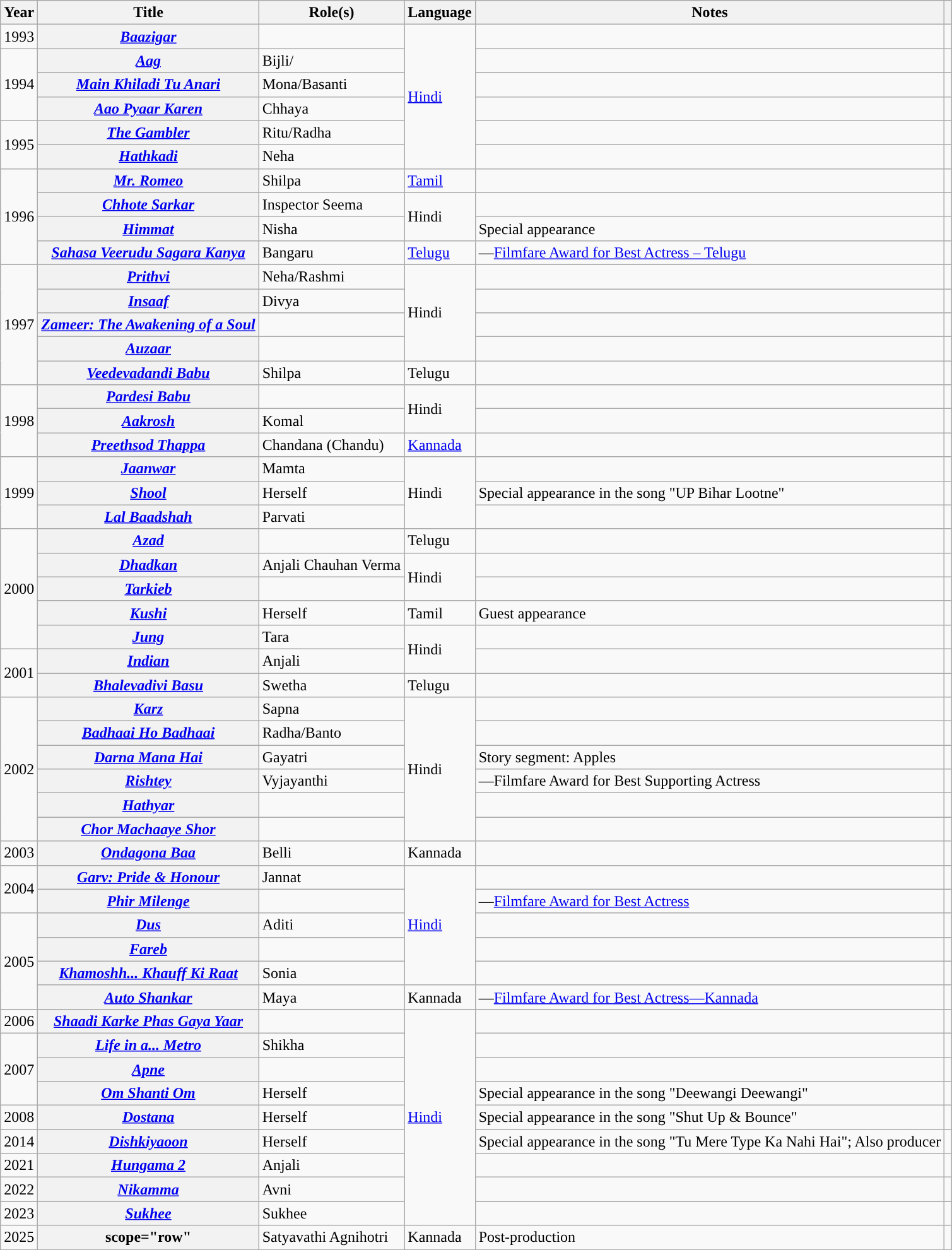<table class="wikitable sortable plainrowheaders sort-under">
<tr>
<th scope="col">Year</th>
<th scope="col">Title</th>
<th scope="col">Role(s)</th>
<th scope="col">Language</th>
<th scope="col" class="unsortable">Notes</th>
<th scope="col" class="unsortable"></th>
</tr>
<tr>
<td>1993</td>
<th scope="row"><em><a href='#'>Baazigar</a></em></th>
<td></td>
<td rowspan="6"><a href='#'>Hindi</a></td>
<td></td>
<td style="text-align: center;"></td>
</tr>
<tr>
<td rowspan="3">1994</td>
<th scope="row"><em><a href='#'>Aag</a></em></th>
<td>Bijli/</td>
<td></td>
<td style="text-align: center;"></td>
</tr>
<tr>
<th scope="row"><em><a href='#'>Main Khiladi Tu Anari</a></em></th>
<td>Mona/Basanti</td>
<td></td>
<td style="text-align: center;"></td>
</tr>
<tr>
<th scope="row"><em><a href='#'>Aao Pyaar Karen</a></em></th>
<td>Chhaya</td>
<td></td>
<td style="text-align: center;"></td>
</tr>
<tr>
<td rowspan="2">1995</td>
<th scope="row"><em><a href='#'>The Gambler</a></em></th>
<td>Ritu/Radha</td>
<td></td>
<td style="text-align: center;"></td>
</tr>
<tr>
<th scope="row"><em><a href='#'>Hathkadi</a></em></th>
<td>Neha</td>
<td></td>
<td style="text-align: center;"></td>
</tr>
<tr>
<td rowspan="4">1996</td>
<th scope="row"><em><a href='#'>Mr. Romeo</a></em></th>
<td>Shilpa</td>
<td><a href='#'>Tamil</a></td>
<td></td>
<td style="text-align: center;"></td>
</tr>
<tr>
<th scope="row"><em><a href='#'>Chhote Sarkar</a></em></th>
<td>Inspector Seema</td>
<td rowspan="2">Hindi</td>
<td></td>
<td style="text-align: center;"></td>
</tr>
<tr>
<th scope="row"><em><a href='#'>Himmat</a></em></th>
<td>Nisha</td>
<td>Special appearance</td>
<td style="text-align: center;"></td>
</tr>
<tr>
<th scope="row"><em><a href='#'>Sahasa Veerudu Sagara Kanya</a></em></th>
<td>Bangaru</td>
<td><a href='#'>Telugu</a></td>
<td>—<a href='#'>Filmfare Award for Best Actress&nbsp;– Telugu</a></td>
<td style="text-align: center;"></td>
</tr>
<tr>
<td rowspan="5">1997</td>
<th scope="row"><em><a href='#'>Prithvi</a></em></th>
<td>Neha/Rashmi</td>
<td rowspan="4">Hindi</td>
<td></td>
<td style="text-align: center;"></td>
</tr>
<tr>
<th scope="row"><em><a href='#'>Insaaf</a></em></th>
<td>Divya</td>
<td></td>
<td style="text-align: center;"></td>
</tr>
<tr>
<th scope="row"><em><a href='#'>Zameer: The Awakening of a Soul</a></em></th>
<td></td>
<td></td>
<td style="text-align: center;"></td>
</tr>
<tr>
<th scope="row"><em><a href='#'>Auzaar</a></em></th>
<td></td>
<td></td>
<td style="text-align: center;"></td>
</tr>
<tr>
<th scope="row"><em><a href='#'>Veedevadandi Babu</a></em></th>
<td>Shilpa</td>
<td>Telugu</td>
<td></td>
<td style="text-align: center;"></td>
</tr>
<tr>
<td rowspan="3">1998</td>
<th scope="row"><em><a href='#'>Pardesi Babu</a></em></th>
<td></td>
<td rowspan="2">Hindi</td>
<td></td>
<td style="text-align: center;"></td>
</tr>
<tr>
<th scope="row"><em><a href='#'>Aakrosh</a></em></th>
<td>Komal</td>
<td></td>
<td style="text-align: center;"></td>
</tr>
<tr>
<th scope="row"><em><a href='#'>Preethsod Thappa</a></em></th>
<td>Chandana (Chandu)</td>
<td><a href='#'>Kannada</a></td>
<td></td>
<td style="text-align: center;"></td>
</tr>
<tr>
<td rowspan="3">1999</td>
<th scope="row"><em><a href='#'>Jaanwar</a></em></th>
<td>Mamta</td>
<td rowspan="3">Hindi</td>
<td></td>
<td style="text-align: center;"></td>
</tr>
<tr>
<th scope="row"><em><a href='#'>Shool</a></em></th>
<td>Herself</td>
<td>Special appearance in the song "UP Bihar Lootne"</td>
<td style="text-align: center;"></td>
</tr>
<tr>
<th scope="row"><em><a href='#'>Lal Baadshah</a></em></th>
<td>Parvati</td>
<td></td>
<td style="text-align: center;"></td>
</tr>
<tr>
<td rowspan="5">2000</td>
<th scope="row"><em><a href='#'>Azad</a></em></th>
<td></td>
<td>Telugu</td>
<td></td>
<td style="text-align: center;"></td>
</tr>
<tr>
<th scope="row"><em><a href='#'>Dhadkan</a></em></th>
<td>Anjali Chauhan Verma</td>
<td rowspan="2">Hindi</td>
<td></td>
<td style="text-align: center;"></td>
</tr>
<tr>
<th scope="row"><em><a href='#'>Tarkieb</a></em></th>
<td></td>
<td></td>
<td style="text-align: center;"></td>
</tr>
<tr>
<th scope="row"><em><a href='#'>Kushi</a></em></th>
<td>Herself</td>
<td>Tamil</td>
<td>Guest appearance</td>
<td style="text-align: center;"></td>
</tr>
<tr>
<th scope="row"><em><a href='#'>Jung</a></em></th>
<td>Tara</td>
<td rowspan="2">Hindi</td>
<td></td>
<td style="text-align: center;"></td>
</tr>
<tr>
<td rowspan="2">2001</td>
<th scope="row"><em><a href='#'>Indian</a></em></th>
<td>Anjali</td>
<td></td>
<td style="text-align: center;"></td>
</tr>
<tr>
<th scope="row"><em><a href='#'>Bhalevadivi Basu</a></em></th>
<td>Swetha</td>
<td>Telugu</td>
<td></td>
<td style="text-align: center;"></td>
</tr>
<tr>
<td rowspan="6">2002</td>
<th scope="row"><em><a href='#'>Karz</a></em></th>
<td>Sapna</td>
<td rowspan="6">Hindi</td>
<td></td>
<td style="text-align: center;"></td>
</tr>
<tr>
<th scope="row"><em><a href='#'>Badhaai Ho Badhaai</a></em></th>
<td>Radha/Banto</td>
<td></td>
<td></td>
</tr>
<tr>
<th scope="row"><em><a href='#'>Darna Mana Hai</a></em></th>
<td>Gayatri</td>
<td>Story segment: Apples</td>
<td></td>
</tr>
<tr>
<th scope="row"><em><a href='#'>Rishtey</a></em></th>
<td>Vyjayanthi</td>
<td>—Filmfare Award for Best Supporting Actress</td>
<td style="text-align: center;"></td>
</tr>
<tr>
<th scope="row"><em><a href='#'>Hathyar</a></em></th>
<td></td>
<td></td>
<td style="text-align: center;"></td>
</tr>
<tr>
<th scope="row"><em><a href='#'>Chor Machaaye Shor</a></em></th>
<td></td>
<td></td>
<td style="text-align: center;"></td>
</tr>
<tr>
<td>2003</td>
<th scope="row"><em><a href='#'>Ondagona Baa</a></em></th>
<td>Belli</td>
<td>Kannada</td>
<td></td>
<td></td>
</tr>
<tr>
<td rowspan="2">2004</td>
<th scope="row"><em><a href='#'>Garv: Pride & Honour</a></em></th>
<td>Jannat</td>
<td rowspan="5"><a href='#'>Hindi</a></td>
<td></td>
<td style="text-align: center;"></td>
</tr>
<tr>
<th scope="row"><em><a href='#'>Phir Milenge</a></em></th>
<td></td>
<td>—<a href='#'>Filmfare Award for Best Actress</a></td>
<td style="text-align: center;"></td>
</tr>
<tr>
<td rowspan="4">2005</td>
<th scope="row"><em><a href='#'>Dus</a></em></th>
<td>Aditi</td>
<td></td>
<td style="text-align: center;"></td>
</tr>
<tr>
<th scope="row"><em><a href='#'>Fareb</a></em></th>
<td></td>
<td></td>
<td style="text-align: center;"></td>
</tr>
<tr>
<th scope="row"><em><a href='#'>Khamoshh... Khauff Ki Raat</a></em></th>
<td>Sonia</td>
<td></td>
<td style="text-align: center;"></td>
</tr>
<tr>
<th scope="row"><em><a href='#'>Auto Shankar</a></em></th>
<td>Maya</td>
<td>Kannada</td>
<td>—<a href='#'>Filmfare Award for Best Actress—Kannada</a></td>
<td style="text-align: center;"></td>
</tr>
<tr>
<td>2006</td>
<th scope="row"><em><a href='#'>Shaadi Karke Phas Gaya Yaar</a></em></th>
<td></td>
<td rowspan="9"><a href='#'>Hindi</a></td>
<td></td>
<td style="text-align: center;"></td>
</tr>
<tr>
<td rowspan="3">2007</td>
<th scope="row"><em><a href='#'>Life in a... Metro</a></em></th>
<td>Shikha</td>
<td></td>
<td style="text-align: center;"></td>
</tr>
<tr>
<th scope="row"><em><a href='#'>Apne</a></em></th>
<td></td>
<td></td>
<td style="text-align: center;"></td>
</tr>
<tr>
<th scope="row"><em><a href='#'>Om Shanti Om</a></em></th>
<td>Herself</td>
<td>Special appearance in the song "Deewangi Deewangi"</td>
<td style="text-align: center;"></td>
</tr>
<tr>
<td>2008</td>
<th scope="row"><em><a href='#'>Dostana</a></em></th>
<td>Herself</td>
<td>Special appearance in the song "Shut Up & Bounce"</td>
<td style="text-align: center;"></td>
</tr>
<tr>
<td>2014</td>
<th scope="row"><em><a href='#'>Dishkiyaoon</a></em></th>
<td>Herself</td>
<td>Special appearance in the song "Tu Mere Type Ka Nahi Hai"; Also producer</td>
<td style="text-align: center;"></td>
</tr>
<tr>
<td>2021</td>
<th scope="row"><em><a href='#'>Hungama 2</a></em></th>
<td>Anjali</td>
<td></td>
<td style="text-align: center;"></td>
</tr>
<tr>
<td>2022</td>
<th scope="row"><em><a href='#'>Nikamma</a></em></th>
<td>Avni</td>
<td></td>
<td style="text-align: center;"></td>
</tr>
<tr>
<td>2023</td>
<th scope="row"><em><a href='#'>Sukhee</a></em></th>
<td>Sukhee</td>
<td></td>
<td style="text-align: center;"></td>
</tr>
<tr>
<td>2025</td>
<th>scope="row" </th>
<td>Satyavathi Agnihotri</td>
<td>Kannada</td>
<td>Post-production</td>
<td style="text-align: center;"></td>
</tr>
</table>
